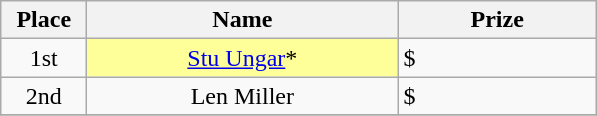<table class="wikitable">
<tr>
<th width="50">Place</th>
<th width="200">Name</th>
<th width="125">Prize</th>
</tr>
<tr>
<td align = "center">1st</td>
<td align = "center" bgcolor="#FFFF99"><a href='#'>Stu Ungar</a>*</td>
<td>$</td>
</tr>
<tr>
<td align = "center">2nd</td>
<td align = "center">Len Miller</td>
<td>$</td>
</tr>
<tr>
</tr>
</table>
